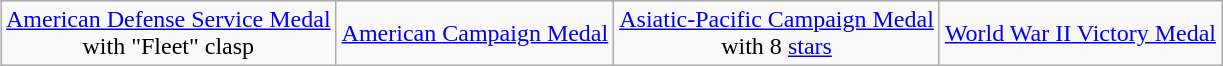<table class="wikitable" style="margin:1em auto; text-align:center;">
<tr>
<td><a href='#'>American Defense Service Medal</a><br>with "Fleet" clasp</td>
<td><a href='#'>American Campaign Medal</a></td>
<td><a href='#'>Asiatic-Pacific Campaign Medal</a><br>with 8 <a href='#'>stars</a></td>
<td><a href='#'>World War II Victory Medal</a></td>
</tr>
</table>
